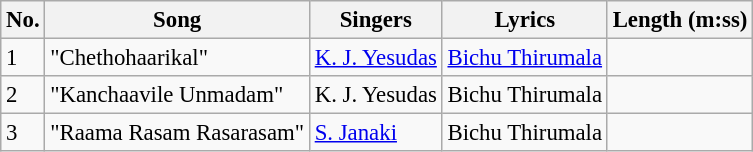<table class="wikitable" style="font-size:95%;">
<tr>
<th>No.</th>
<th>Song</th>
<th>Singers</th>
<th>Lyrics</th>
<th>Length (m:ss)</th>
</tr>
<tr>
<td>1</td>
<td>"Chethohaarikal"</td>
<td><a href='#'>K. J. Yesudas</a></td>
<td><a href='#'>Bichu Thirumala</a></td>
<td></td>
</tr>
<tr>
<td>2</td>
<td>"Kanchaavile Unmadam"</td>
<td>K. J. Yesudas</td>
<td>Bichu Thirumala</td>
<td></td>
</tr>
<tr>
<td>3</td>
<td>"Raama Rasam Rasarasam"</td>
<td><a href='#'>S. Janaki</a></td>
<td>Bichu Thirumala</td>
<td></td>
</tr>
</table>
